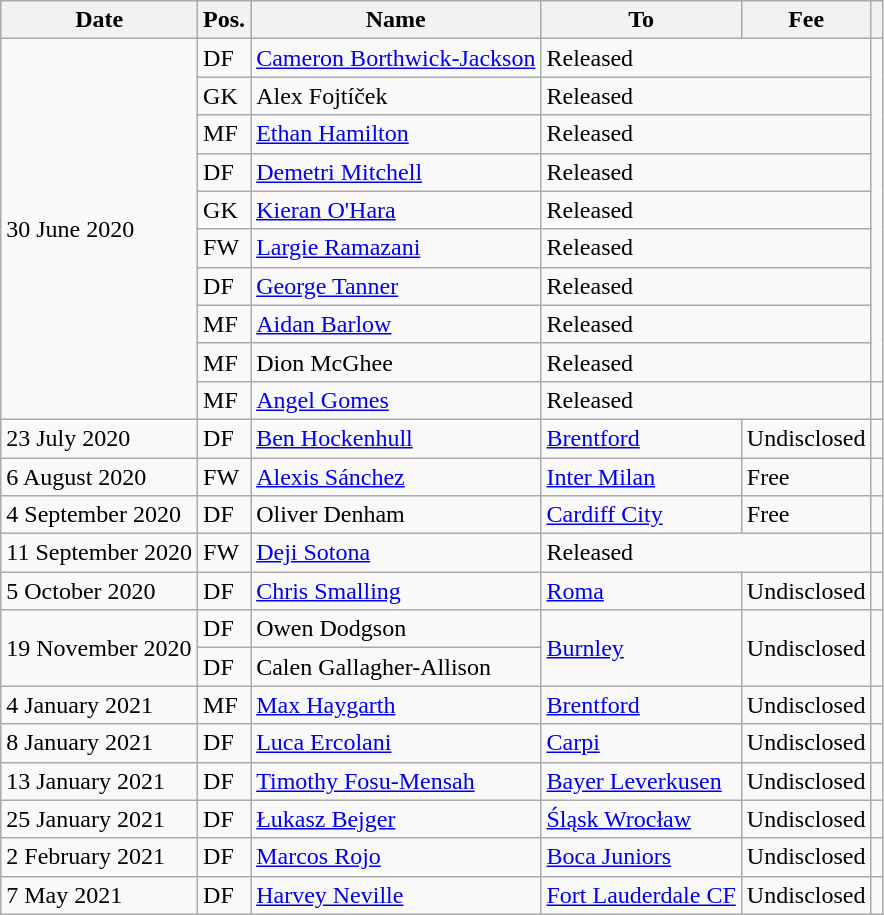<table class="wikitable">
<tr>
<th>Date</th>
<th>Pos.</th>
<th>Name</th>
<th>To</th>
<th>Fee</th>
<th></th>
</tr>
<tr>
<td rowspan="10">30 June 2020</td>
<td>DF</td>
<td> <a href='#'>Cameron Borthwick-Jackson</a></td>
<td colspan="2">Released</td>
<td rowspan="9"></td>
</tr>
<tr>
<td>GK</td>
<td> Alex Fojtíček</td>
<td colspan="2">Released</td>
</tr>
<tr>
<td>MF</td>
<td> <a href='#'>Ethan Hamilton</a></td>
<td colspan="2">Released</td>
</tr>
<tr>
<td>DF</td>
<td> <a href='#'>Demetri Mitchell</a></td>
<td colspan="2">Released</td>
</tr>
<tr>
<td>GK</td>
<td> <a href='#'>Kieran O'Hara</a></td>
<td colspan="2">Released</td>
</tr>
<tr>
<td>FW</td>
<td> <a href='#'>Largie Ramazani</a></td>
<td colspan="2">Released</td>
</tr>
<tr>
<td>DF</td>
<td> <a href='#'>George Tanner</a></td>
<td colspan="2">Released</td>
</tr>
<tr>
<td>MF</td>
<td> <a href='#'>Aidan Barlow</a></td>
<td colspan="2">Released</td>
</tr>
<tr>
<td>MF</td>
<td> Dion McGhee</td>
<td colspan="2">Released</td>
</tr>
<tr>
<td>MF</td>
<td> <a href='#'>Angel Gomes</a></td>
<td colspan="2">Released</td>
<td></td>
</tr>
<tr>
<td>23 July 2020</td>
<td>DF</td>
<td> <a href='#'>Ben Hockenhull</a></td>
<td> <a href='#'>Brentford</a></td>
<td>Undisclosed</td>
<td></td>
</tr>
<tr>
<td>6 August 2020</td>
<td>FW</td>
<td> <a href='#'>Alexis Sánchez</a></td>
<td> <a href='#'>Inter Milan</a></td>
<td>Free</td>
<td></td>
</tr>
<tr>
<td>4 September 2020</td>
<td>DF</td>
<td> Oliver Denham</td>
<td> <a href='#'>Cardiff City</a></td>
<td>Free</td>
<td></td>
</tr>
<tr>
<td>11 September 2020</td>
<td>FW</td>
<td> <a href='#'>Deji Sotona</a></td>
<td colspan="2">Released</td>
<td></td>
</tr>
<tr>
<td>5 October 2020</td>
<td>DF</td>
<td> <a href='#'>Chris Smalling</a></td>
<td> <a href='#'>Roma</a></td>
<td>Undisclosed</td>
<td></td>
</tr>
<tr>
<td rowspan="2">19 November 2020</td>
<td>DF</td>
<td> Owen Dodgson</td>
<td rowspan="2"> <a href='#'>Burnley</a></td>
<td rowspan="2">Undisclosed</td>
<td rowspan="2"></td>
</tr>
<tr>
<td>DF</td>
<td> Calen Gallagher-Allison</td>
</tr>
<tr>
<td>4 January 2021</td>
<td>MF</td>
<td> <a href='#'>Max Haygarth</a></td>
<td> <a href='#'>Brentford</a></td>
<td>Undisclosed</td>
<td></td>
</tr>
<tr>
<td>8 January 2021</td>
<td>DF</td>
<td> <a href='#'>Luca Ercolani</a></td>
<td> <a href='#'>Carpi</a></td>
<td>Undisclosed</td>
<td></td>
</tr>
<tr>
<td>13 January 2021</td>
<td>DF</td>
<td> <a href='#'>Timothy Fosu-Mensah</a></td>
<td> <a href='#'>Bayer Leverkusen</a></td>
<td>Undisclosed</td>
<td></td>
</tr>
<tr>
<td>25 January 2021</td>
<td>DF</td>
<td> <a href='#'>Łukasz Bejger</a></td>
<td> <a href='#'>Śląsk Wrocław</a></td>
<td>Undisclosed</td>
<td></td>
</tr>
<tr>
<td>2 February 2021</td>
<td>DF</td>
<td> <a href='#'>Marcos Rojo</a></td>
<td> <a href='#'>Boca Juniors</a></td>
<td>Undisclosed</td>
<td></td>
</tr>
<tr>
<td>7 May 2021</td>
<td>DF</td>
<td> <a href='#'>Harvey Neville</a></td>
<td> <a href='#'>Fort Lauderdale CF</a></td>
<td>Undisclosed</td>
<td></td>
</tr>
</table>
